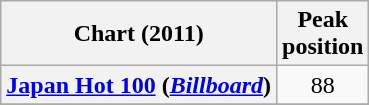<table class="wikitable plainrowheaders">
<tr>
<th>Chart (2011)</th>
<th>Peak<br>position</th>
</tr>
<tr>
<th scope="row"><a href='#'>Japan Hot 100</a> (<em><a href='#'>Billboard</a></em>)</th>
<td style="text-align:center;">88</td>
</tr>
<tr>
</tr>
</table>
